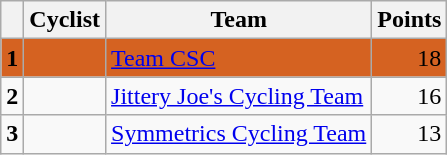<table class="wikitable">
<tr>
<th></th>
<th>Cyclist</th>
<th>Team</th>
<th>Points</th>
</tr>
<tr style="background:#d56221">
<td><strong>1</strong></td>
<td></td>
<td><a href='#'>Team CSC</a></td>
<td align=right>18</td>
</tr>
<tr>
<td><strong>2</strong></td>
<td></td>
<td><a href='#'>Jittery Joe's Cycling Team</a></td>
<td align=right>16</td>
</tr>
<tr>
<td><strong>3</strong></td>
<td></td>
<td><a href='#'>Symmetrics Cycling Team</a></td>
<td align=right>13</td>
</tr>
</table>
